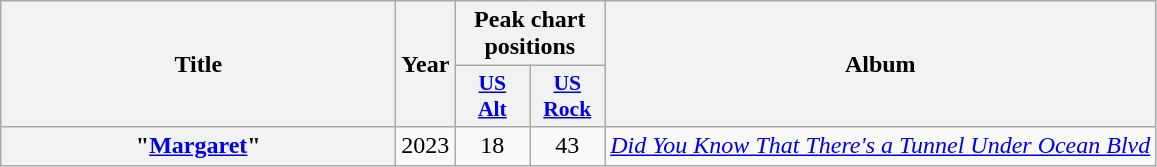<table class="wikitable plainrowheaders" style="text-align:center;" border="1">
<tr>
<th scope="col" rowspan="2" style="width:16em;">Title</th>
<th scope="col" rowspan="2">Year</th>
<th scope="col" colspan="2">Peak chart positions</th>
<th scope="col" rowspan="2">Album</th>
</tr>
<tr>
<th scope="col" style="width:3em;font-size:90%;"><a href='#'>US<br>Alt</a><br></th>
<th scope="col" style="width:3em;font-size:90%;"><a href='#'>US<br>Rock</a><br></th>
</tr>
<tr>
<th scope="row">"<a href='#'>Margaret</a>"<br></th>
<td>2023</td>
<td>18</td>
<td>43</td>
<td><em><a href='#'>Did You Know That There's a Tunnel Under Ocean Blvd</a></em></td>
</tr>
</table>
